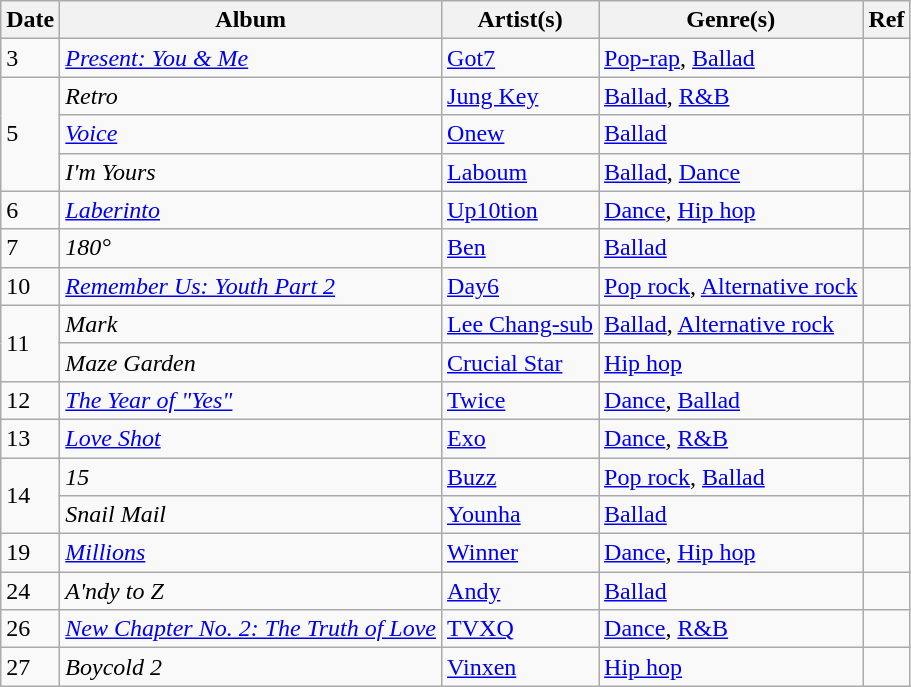<table class="wikitable">
<tr>
<th>Date</th>
<th>Album</th>
<th>Artist(s)</th>
<th>Genre(s)</th>
<th>Ref</th>
</tr>
<tr>
<td>3</td>
<td><em><a href='#'>Present: You & Me</a></em></td>
<td><a href='#'>Got7</a></td>
<td><a href='#'>Pop-rap</a>, <a href='#'>Ballad</a></td>
<td></td>
</tr>
<tr>
<td rowspan=3>5</td>
<td><em>Retro</em></td>
<td><a href='#'>Jung Key</a></td>
<td><a href='#'>Ballad</a>, <a href='#'>R&B</a></td>
<td></td>
</tr>
<tr>
<td><em><a href='#'>Voice</a></em></td>
<td><a href='#'>Onew</a></td>
<td><a href='#'>Ballad</a></td>
<td></td>
</tr>
<tr>
<td><em>I'm Yours</em></td>
<td><a href='#'>Laboum</a></td>
<td><a href='#'>Ballad</a>, <a href='#'>Dance</a></td>
<td></td>
</tr>
<tr>
<td>6</td>
<td><em><a href='#'>Laberinto</a></em></td>
<td><a href='#'>Up10tion</a></td>
<td><a href='#'>Dance</a>, <a href='#'>Hip hop</a></td>
<td></td>
</tr>
<tr>
<td>7</td>
<td><em>180°</em></td>
<td><a href='#'>Ben</a></td>
<td><a href='#'>Ballad</a></td>
<td></td>
</tr>
<tr>
<td>10</td>
<td><em><a href='#'>Remember Us: Youth Part 2</a></em></td>
<td><a href='#'>Day6</a></td>
<td><a href='#'>Pop rock</a>, <a href='#'>Alternative rock</a></td>
<td></td>
</tr>
<tr>
<td rowspan="2">11</td>
<td><em>Mark</em></td>
<td><a href='#'>Lee Chang-sub</a></td>
<td><a href='#'>Ballad</a>, <a href='#'>Alternative rock</a></td>
<td></td>
</tr>
<tr>
<td><em>Maze Garden</em></td>
<td><a href='#'>Crucial Star</a></td>
<td><a href='#'>Hip hop</a></td>
<td></td>
</tr>
<tr>
<td>12</td>
<td><em><a href='#'>The Year of "Yes"</a></em></td>
<td><a href='#'>Twice</a></td>
<td><a href='#'>Dance</a>, <a href='#'>Ballad</a></td>
<td></td>
</tr>
<tr>
<td>13</td>
<td><em><a href='#'>Love Shot</a></em></td>
<td><a href='#'>Exo</a></td>
<td><a href='#'>Dance</a>, <a href='#'>R&B</a></td>
<td></td>
</tr>
<tr>
<td rowspan="2">14</td>
<td><em>15</em></td>
<td><a href='#'>Buzz</a></td>
<td><a href='#'>Pop rock</a>, <a href='#'>Ballad</a></td>
<td></td>
</tr>
<tr>
<td><em>Snail Mail</em></td>
<td><a href='#'>Younha</a></td>
<td><a href='#'>Ballad</a></td>
<td></td>
</tr>
<tr>
<td>19</td>
<td><em><a href='#'>Millions</a></em></td>
<td><a href='#'>Winner</a></td>
<td><a href='#'>Dance</a>, <a href='#'>Hip hop</a></td>
<td></td>
</tr>
<tr>
<td>24</td>
<td><em>A'ndy to Z</em></td>
<td><a href='#'>Andy</a></td>
<td><a href='#'>Ballad</a></td>
<td></td>
</tr>
<tr>
<td>26</td>
<td><em><a href='#'>New Chapter No. 2: The Truth of Love</a></em></td>
<td><a href='#'>TVXQ</a></td>
<td><a href='#'>Dance</a>, <a href='#'>R&B</a></td>
<td></td>
</tr>
<tr>
<td>27</td>
<td><em>Boycold 2</em></td>
<td><a href='#'>Vinxen</a></td>
<td><a href='#'>Hip hop</a></td>
<td></td>
</tr>
</table>
